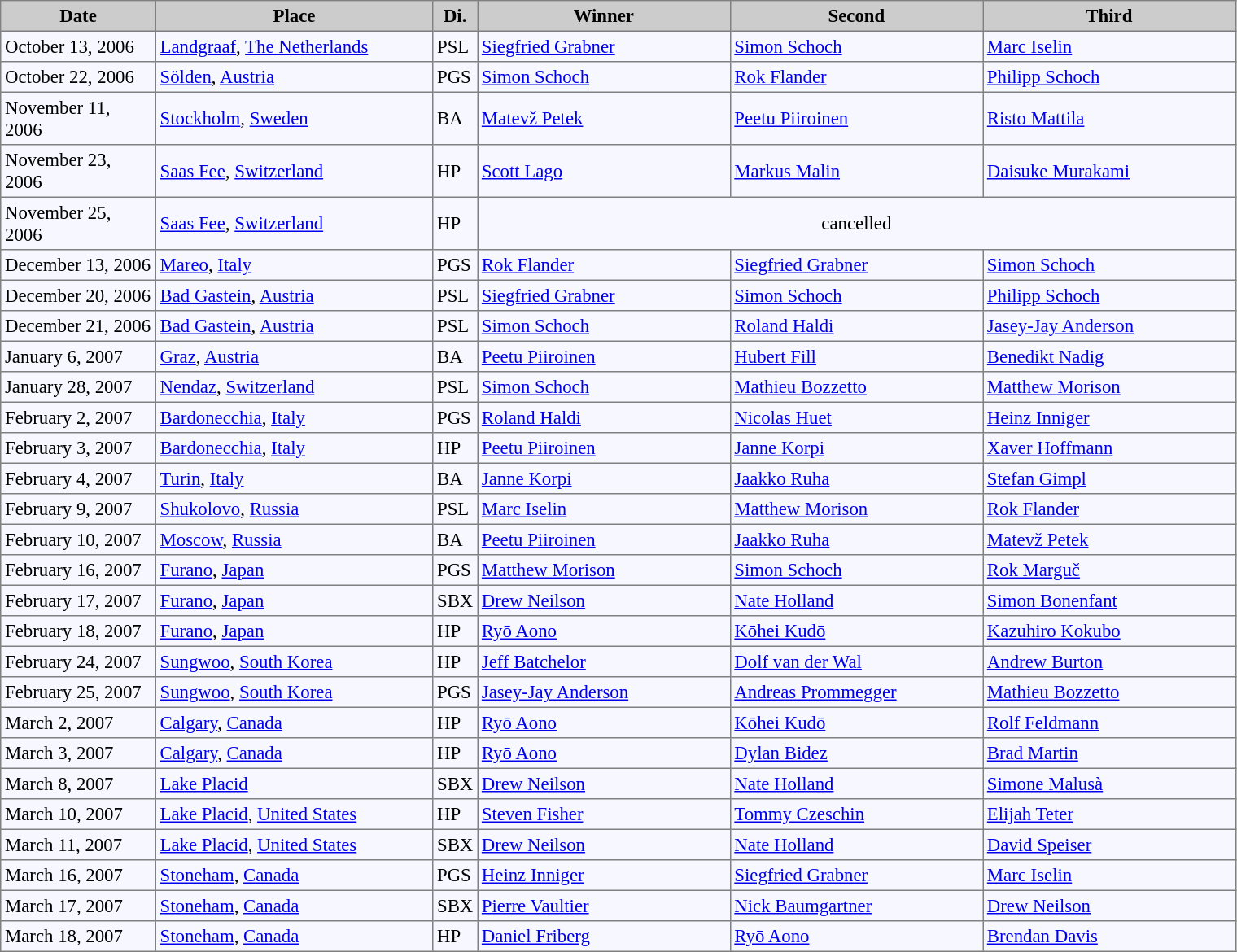<table bgcolor="#f7f8ff" cellpadding="3" cellspacing="0" border="1" style="font-size: 95%; border: gray solid 1px; border-collapse: collapse;">
<tr bgcolor="#CCCCCC">
<td align="center" width="120"><strong>Date</strong></td>
<td align="center" width="220"><strong>Place</strong></td>
<td align="center" width="10"><strong>Di.</strong></td>
<td align="center" width="200"><strong>Winner</strong></td>
<td align="center" width="200"><strong>Second</strong></td>
<td align="center" width="200"><strong>Third</strong></td>
</tr>
<tr align="left">
<td>October 13, 2006</td>
<td> <a href='#'>Landgraaf</a>, <a href='#'>The Netherlands</a></td>
<td>PSL</td>
<td> <a href='#'>Siegfried Grabner</a></td>
<td> <a href='#'>Simon Schoch</a></td>
<td> <a href='#'>Marc Iselin</a></td>
</tr>
<tr align="left">
<td>October 22, 2006</td>
<td> <a href='#'>Sölden</a>, <a href='#'>Austria</a></td>
<td>PGS</td>
<td> <a href='#'>Simon Schoch</a></td>
<td> <a href='#'>Rok Flander</a></td>
<td> <a href='#'>Philipp Schoch</a></td>
</tr>
<tr align="left">
<td>November 11, 2006</td>
<td> <a href='#'>Stockholm</a>, <a href='#'>Sweden</a></td>
<td>BA</td>
<td> <a href='#'>Matevž Petek</a></td>
<td> <a href='#'>Peetu Piiroinen</a></td>
<td> <a href='#'>Risto Mattila</a></td>
</tr>
<tr align="left">
<td>November 23, 2006</td>
<td> <a href='#'>Saas Fee</a>, <a href='#'>Switzerland</a></td>
<td>HP</td>
<td> <a href='#'>Scott Lago</a></td>
<td> <a href='#'>Markus Malin</a></td>
<td> <a href='#'>Daisuke Murakami</a></td>
</tr>
<tr align="left">
<td>November 25, 2006</td>
<td> <a href='#'>Saas Fee</a>, <a href='#'>Switzerland</a></td>
<td>HP</td>
<td colspan="3" align="center">cancelled</td>
</tr>
<tr align="left">
<td>December 13, 2006</td>
<td> <a href='#'>Mareo</a>, <a href='#'>Italy</a></td>
<td>PGS</td>
<td> <a href='#'>Rok Flander</a></td>
<td> <a href='#'>Siegfried Grabner</a></td>
<td> <a href='#'>Simon Schoch</a></td>
</tr>
<tr align="left">
<td>December 20, 2006</td>
<td> <a href='#'>Bad Gastein</a>, <a href='#'>Austria</a></td>
<td>PSL</td>
<td> <a href='#'>Siegfried Grabner</a></td>
<td> <a href='#'>Simon Schoch</a></td>
<td> <a href='#'>Philipp Schoch</a></td>
</tr>
<tr align="left">
<td>December 21, 2006</td>
<td> <a href='#'>Bad Gastein</a>, <a href='#'>Austria</a></td>
<td>PSL</td>
<td> <a href='#'>Simon Schoch</a></td>
<td> <a href='#'>Roland Haldi</a></td>
<td> <a href='#'>Jasey-Jay Anderson</a></td>
</tr>
<tr align="left">
<td>January 6, 2007</td>
<td> <a href='#'>Graz</a>, <a href='#'>Austria</a></td>
<td>BA</td>
<td> <a href='#'>Peetu Piiroinen</a></td>
<td> <a href='#'>Hubert Fill</a></td>
<td> <a href='#'>Benedikt Nadig</a></td>
</tr>
<tr align="left">
<td>January 28, 2007</td>
<td> <a href='#'>Nendaz</a>, <a href='#'>Switzerland</a></td>
<td>PSL</td>
<td> <a href='#'>Simon Schoch</a></td>
<td> <a href='#'>Mathieu Bozzetto</a></td>
<td> <a href='#'>Matthew Morison</a></td>
</tr>
<tr align="left">
<td>February 2, 2007</td>
<td> <a href='#'>Bardonecchia</a>, <a href='#'>Italy</a></td>
<td>PGS</td>
<td> <a href='#'>Roland Haldi</a></td>
<td> <a href='#'>Nicolas Huet</a></td>
<td> <a href='#'>Heinz Inniger</a></td>
</tr>
<tr align="left">
<td>February 3, 2007</td>
<td> <a href='#'>Bardonecchia</a>, <a href='#'>Italy</a></td>
<td>HP</td>
<td> <a href='#'>Peetu Piiroinen</a></td>
<td> <a href='#'>Janne Korpi</a></td>
<td> <a href='#'>Xaver Hoffmann</a></td>
</tr>
<tr align="left">
<td>February 4, 2007</td>
<td> <a href='#'>Turin</a>, <a href='#'>Italy</a></td>
<td>BA</td>
<td> <a href='#'>Janne Korpi</a></td>
<td> <a href='#'>Jaakko Ruha</a></td>
<td> <a href='#'>Stefan Gimpl</a></td>
</tr>
<tr align="left">
<td>February 9, 2007</td>
<td> <a href='#'>Shukolovo</a>, <a href='#'>Russia</a></td>
<td>PSL</td>
<td> <a href='#'>Marc Iselin</a></td>
<td> <a href='#'>Matthew Morison</a></td>
<td> <a href='#'>Rok Flander</a></td>
</tr>
<tr align="left">
<td>February 10, 2007</td>
<td> <a href='#'>Moscow</a>, <a href='#'>Russia</a></td>
<td>BA</td>
<td> <a href='#'>Peetu Piiroinen</a></td>
<td> <a href='#'>Jaakko Ruha</a></td>
<td> <a href='#'>Matevž Petek</a></td>
</tr>
<tr align="left">
<td>February 16, 2007</td>
<td> <a href='#'>Furano</a>, <a href='#'>Japan</a></td>
<td>PGS</td>
<td> <a href='#'>Matthew Morison</a></td>
<td> <a href='#'>Simon Schoch</a></td>
<td> <a href='#'>Rok Marguč</a></td>
</tr>
<tr align="left">
<td>February 17, 2007</td>
<td> <a href='#'>Furano</a>, <a href='#'>Japan</a></td>
<td>SBX</td>
<td> <a href='#'>Drew Neilson</a></td>
<td> <a href='#'>Nate Holland</a></td>
<td> <a href='#'>Simon Bonenfant</a></td>
</tr>
<tr align="left">
<td>February 18, 2007</td>
<td> <a href='#'>Furano</a>, <a href='#'>Japan</a></td>
<td>HP</td>
<td> <a href='#'>Ryō Aono</a></td>
<td> <a href='#'>Kōhei Kudō</a></td>
<td> <a href='#'>Kazuhiro Kokubo</a></td>
</tr>
<tr align="left">
<td>February 24, 2007</td>
<td> <a href='#'>Sungwoo</a>, <a href='#'>South Korea</a></td>
<td>HP</td>
<td> <a href='#'>Jeff Batchelor</a></td>
<td> <a href='#'>Dolf van der Wal</a></td>
<td> <a href='#'>Andrew Burton</a></td>
</tr>
<tr align="left">
<td>February 25, 2007</td>
<td> <a href='#'>Sungwoo</a>, <a href='#'>South Korea</a></td>
<td>PGS</td>
<td> <a href='#'>Jasey-Jay Anderson</a></td>
<td> <a href='#'>Andreas Prommegger</a></td>
<td> <a href='#'>Mathieu Bozzetto</a></td>
</tr>
<tr align="left">
<td>March 2, 2007</td>
<td> <a href='#'>Calgary</a>, <a href='#'>Canada</a></td>
<td>HP</td>
<td> <a href='#'>Ryō Aono</a></td>
<td> <a href='#'>Kōhei Kudō</a></td>
<td> <a href='#'>Rolf Feldmann</a></td>
</tr>
<tr align="left">
<td>March 3, 2007</td>
<td> <a href='#'>Calgary</a>, <a href='#'>Canada</a></td>
<td>HP</td>
<td> <a href='#'>Ryō Aono</a></td>
<td> <a href='#'>Dylan Bidez</a></td>
<td> <a href='#'>Brad Martin</a></td>
</tr>
<tr align="left">
<td>March 8, 2007</td>
<td> <a href='#'>Lake Placid</a></td>
<td>SBX</td>
<td> <a href='#'>Drew Neilson</a></td>
<td> <a href='#'>Nate Holland</a></td>
<td> <a href='#'>Simone Malusà</a></td>
</tr>
<tr align="left">
<td>March 10, 2007</td>
<td> <a href='#'>Lake Placid</a>, <a href='#'>United States</a></td>
<td>HP</td>
<td> <a href='#'>Steven Fisher</a></td>
<td> <a href='#'>Tommy Czeschin</a></td>
<td> <a href='#'>Elijah Teter</a></td>
</tr>
<tr align="left">
<td>March 11, 2007</td>
<td> <a href='#'>Lake Placid</a>, <a href='#'>United States</a></td>
<td>SBX</td>
<td> <a href='#'>Drew Neilson</a></td>
<td> <a href='#'>Nate Holland</a></td>
<td> <a href='#'>David Speiser</a></td>
</tr>
<tr align="left">
<td>March 16, 2007</td>
<td> <a href='#'>Stoneham</a>, <a href='#'>Canada</a></td>
<td>PGS</td>
<td> <a href='#'>Heinz Inniger</a></td>
<td> <a href='#'>Siegfried Grabner</a></td>
<td> <a href='#'>Marc Iselin</a></td>
</tr>
<tr align="left">
<td>March 17, 2007</td>
<td> <a href='#'>Stoneham</a>, <a href='#'>Canada</a></td>
<td>SBX</td>
<td> <a href='#'>Pierre Vaultier</a></td>
<td> <a href='#'>Nick Baumgartner</a></td>
<td> <a href='#'>Drew Neilson</a></td>
</tr>
<tr align="left">
<td>March 18, 2007</td>
<td> <a href='#'>Stoneham</a>, <a href='#'>Canada</a></td>
<td>HP</td>
<td> <a href='#'>Daniel Friberg</a></td>
<td> <a href='#'>Ryō Aono</a></td>
<td> <a href='#'>Brendan Davis</a></td>
</tr>
</table>
